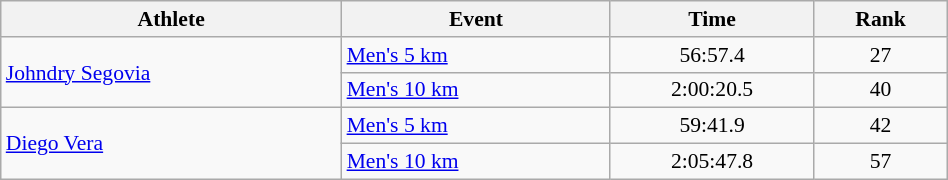<table class="wikitable" style="text-align:center; font-size:90%; width:50%;">
<tr>
<th>Athlete</th>
<th>Event</th>
<th>Time</th>
<th>Rank</th>
</tr>
<tr>
<td align=left rowspan=2><a href='#'>Johndry Segovia</a></td>
<td align=left><a href='#'>Men's 5 km</a></td>
<td>56:57.4</td>
<td>27</td>
</tr>
<tr>
<td align=left><a href='#'>Men's 10 km</a></td>
<td>2:00:20.5</td>
<td>40</td>
</tr>
<tr>
<td align=left rowspan=2><a href='#'>Diego Vera</a></td>
<td align=left><a href='#'>Men's 5 km</a></td>
<td>59:41.9</td>
<td>42</td>
</tr>
<tr>
<td align=left><a href='#'>Men's 10 km</a></td>
<td>2:05:47.8</td>
<td>57</td>
</tr>
</table>
